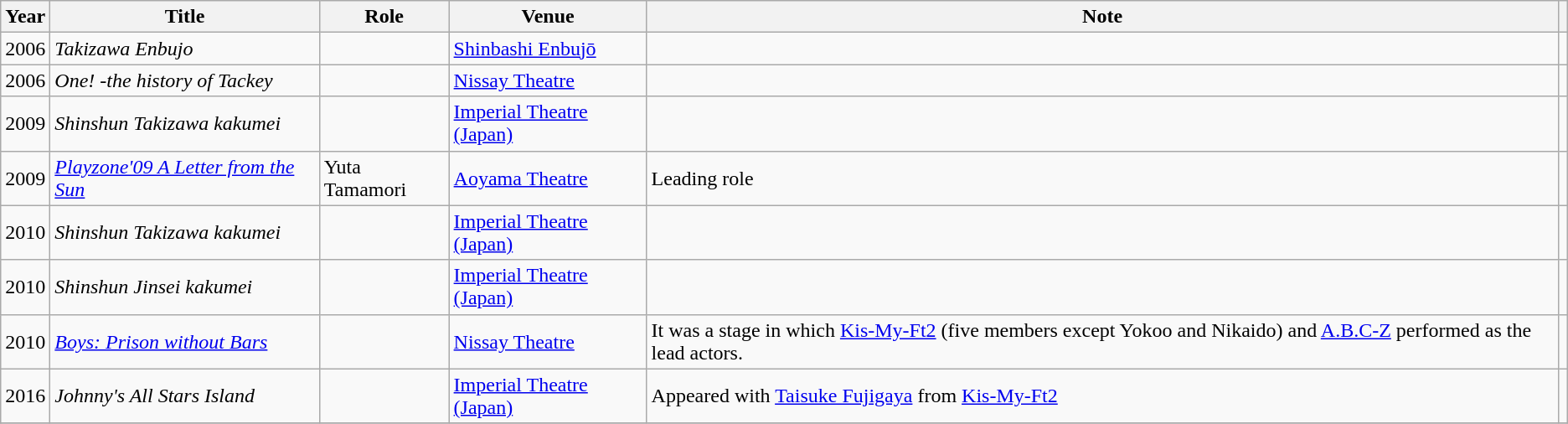<table class="wikitable plainrowheaders">
<tr>
<th scope="col">Year</th>
<th scope="col">Title</th>
<th scope="col">Role</th>
<th scope="col">Venue</th>
<th scope="col">Note</th>
<th scope="col"></th>
</tr>
<tr>
<td>2006</td>
<td><em>Takizawa Enbujo</em></td>
<td></td>
<td><a href='#'>Shinbashi Enbujō</a></td>
<td></td>
<td></td>
</tr>
<tr>
<td>2006</td>
<td><em>One! -the history of Tackey</em></td>
<td></td>
<td><a href='#'>Nissay Theatre</a></td>
<td></td>
<td></td>
</tr>
<tr>
<td>2009</td>
<td><em>Shinshun Takizawa kakumei</em></td>
<td></td>
<td><a href='#'>Imperial Theatre (Japan)</a></td>
<td></td>
<td></td>
</tr>
<tr>
<td>2009</td>
<td><em><a href='#'>Playzone'09 A Letter from the Sun</a></em></td>
<td>Yuta Tamamori</td>
<td><a href='#'>Aoyama Theatre</a></td>
<td>Leading role</td>
<td></td>
</tr>
<tr>
<td>2010</td>
<td><em>Shinshun Takizawa kakumei</em></td>
<td></td>
<td><a href='#'>Imperial Theatre (Japan)</a></td>
<td></td>
<td></td>
</tr>
<tr>
<td>2010</td>
<td><em>Shinshun Jinsei kakumei</em></td>
<td></td>
<td><a href='#'>Imperial Theatre (Japan)</a></td>
<td></td>
</tr>
<tr>
<td>2010</td>
<td><em><a href='#'>Boys: Prison without Bars</a></em></td>
<td></td>
<td><a href='#'>Nissay Theatre</a></td>
<td>It was a stage in which <a href='#'>Kis-My-Ft2</a> (five members except Yokoo and Nikaido) and <a href='#'>A.B.C-Z</a> performed as the lead actors.</td>
<td></td>
</tr>
<tr>
<td>2016</td>
<td><em>Johnny's All Stars Island</em></td>
<td></td>
<td><a href='#'>Imperial Theatre (Japan)</a></td>
<td>Appeared with <a href='#'>Taisuke Fujigaya</a> from <a href='#'>Kis-My-Ft2</a></td>
<td></td>
</tr>
<tr>
</tr>
</table>
